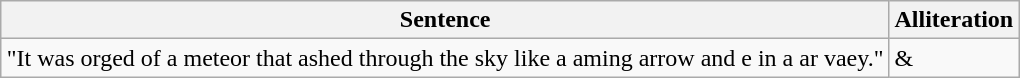<table class="wikitable" style="margin:0 auto 0 auto;">
<tr>
<th>Sentence</th>
<th>Alliteration</th>
</tr>
<tr>
<td>"It was orged of a meteor that ashed through the sky like a aming arrow and e in a ar vaey."</td>
<td> & </td>
</tr>
</table>
